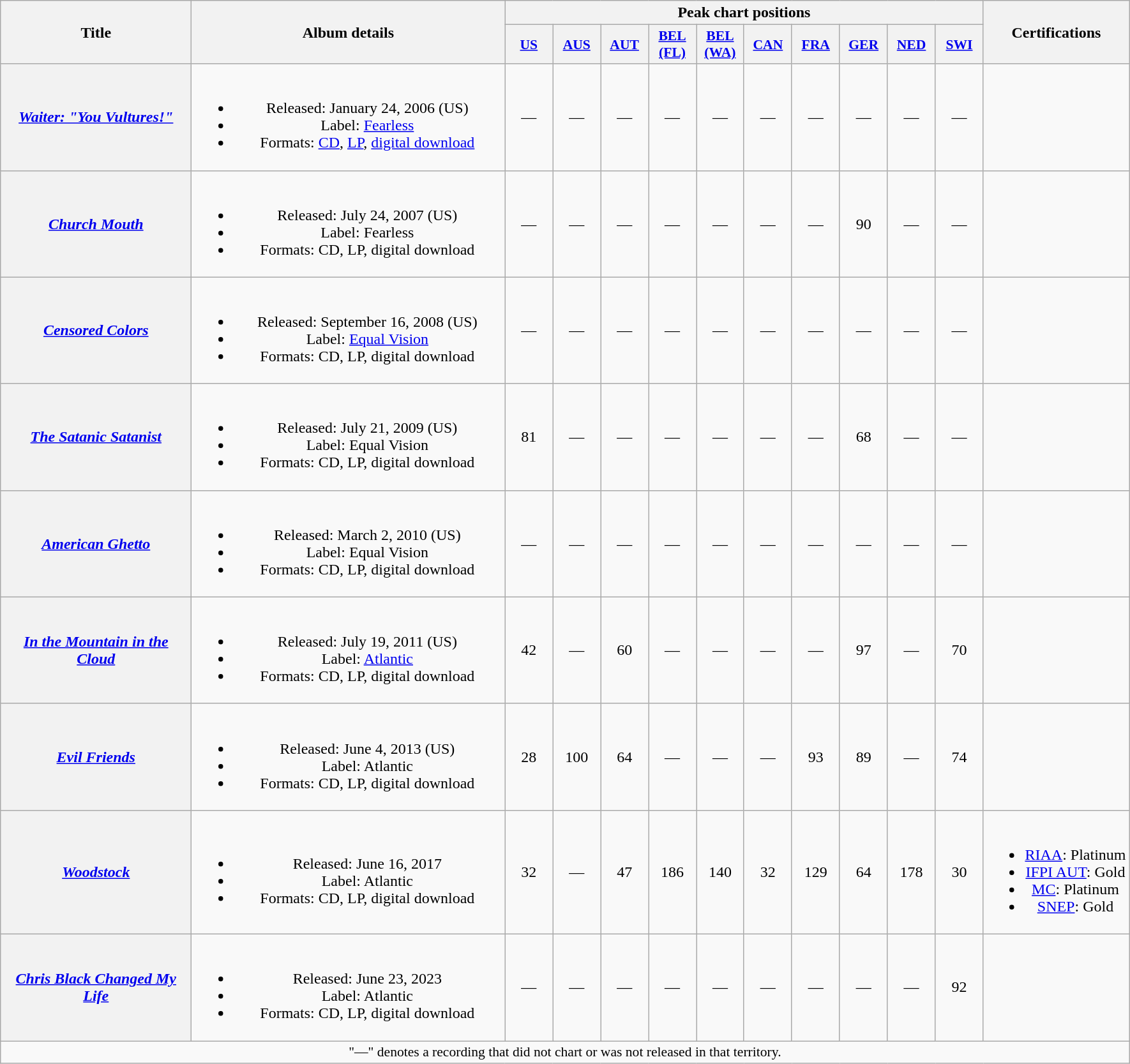<table class="wikitable plainrowheaders" style="text-align:center;">
<tr>
<th scope="col" rowspan="2" style="width:12em;">Title</th>
<th scope="col" rowspan="2" style="width:20em;">Album details</th>
<th scope="col" colspan="10">Peak chart positions</th>
<th scope="col" rowspan="2">Certifications</th>
</tr>
<tr>
<th scope="col" style="width:3em;font-size:90%;"><a href='#'>US</a><br></th>
<th scope="col" style="width:3em;font-size:90%;"><a href='#'>AUS</a><br></th>
<th scope="col" style="width:3em;font-size:90%;"><a href='#'>AUT</a><br></th>
<th scope="col" style="width:3em;font-size:90%;"><a href='#'>BEL<br>(FL)</a><br></th>
<th scope="col" style="width:3em;font-size:90%;"><a href='#'>BEL<br>(WA)</a><br></th>
<th scope="col" style="width:3em;font-size:90%;"><a href='#'>CAN</a><br></th>
<th scope="col" style="width:3em;font-size:90%;"><a href='#'>FRA</a><br></th>
<th scope="col" style="width:3em;font-size:90%;"><a href='#'>GER</a><br></th>
<th scope="col" style="width:3em;font-size:90%;"><a href='#'>NED</a><br></th>
<th scope="col" style="width:3em;font-size:90%;"><a href='#'>SWI</a><br></th>
</tr>
<tr>
<th scope="row"><em><a href='#'>Waiter: "You Vultures!"</a></em></th>
<td><br><ul><li>Released: January 24, 2006 <span>(US)</span></li><li>Label: <a href='#'>Fearless</a></li><li>Formats: <a href='#'>CD</a>, <a href='#'>LP</a>, <a href='#'>digital download</a></li></ul></td>
<td>—</td>
<td>—</td>
<td>—</td>
<td>—</td>
<td>—</td>
<td>—</td>
<td>—</td>
<td>—</td>
<td>—</td>
<td>—</td>
<td></td>
</tr>
<tr>
<th scope="row"><em><a href='#'>Church Mouth</a></em></th>
<td><br><ul><li>Released: July 24, 2007 <span>(US)</span></li><li>Label: Fearless</li><li>Formats: CD, LP, digital download</li></ul></td>
<td>—</td>
<td>—</td>
<td>—</td>
<td>—</td>
<td>—</td>
<td>—</td>
<td>—</td>
<td>90</td>
<td>—</td>
<td>—</td>
<td></td>
</tr>
<tr>
<th scope="row"><em><a href='#'>Censored Colors</a></em></th>
<td><br><ul><li>Released: September 16, 2008 <span>(US)</span></li><li>Label: <a href='#'>Equal Vision</a></li><li>Formats: CD, LP, digital download</li></ul></td>
<td>—</td>
<td>—</td>
<td>—</td>
<td>—</td>
<td>—</td>
<td>—</td>
<td>—</td>
<td>—</td>
<td>—</td>
<td>—</td>
<td></td>
</tr>
<tr>
<th scope="row"><em><a href='#'>The Satanic Satanist</a></em></th>
<td><br><ul><li>Released: July 21, 2009 <span>(US)</span></li><li>Label: Equal Vision</li><li>Formats: CD, LP, digital download</li></ul></td>
<td>81</td>
<td>—</td>
<td>—</td>
<td>—</td>
<td>—</td>
<td>—</td>
<td>—</td>
<td>68</td>
<td>—</td>
<td>—</td>
<td></td>
</tr>
<tr>
<th scope="row"><em><a href='#'>American Ghetto</a></em></th>
<td><br><ul><li>Released: March 2, 2010 <span>(US)</span></li><li>Label: Equal Vision</li><li>Formats: CD, LP, digital download</li></ul></td>
<td>—</td>
<td>—</td>
<td>—</td>
<td>—</td>
<td>—</td>
<td>—</td>
<td>—</td>
<td>—</td>
<td>—</td>
<td>—</td>
<td></td>
</tr>
<tr>
<th scope="row"><em><a href='#'>In the Mountain in the Cloud</a></em></th>
<td><br><ul><li>Released: July 19, 2011 <span>(US)</span></li><li>Label: <a href='#'>Atlantic</a></li><li>Formats: CD, LP, digital download</li></ul></td>
<td>42</td>
<td>—</td>
<td>60</td>
<td>—</td>
<td>—</td>
<td>—</td>
<td>—</td>
<td>97</td>
<td>—</td>
<td>70</td>
<td></td>
</tr>
<tr>
<th scope="row"><em><a href='#'>Evil Friends</a></em></th>
<td><br><ul><li>Released: June 4, 2013 <span>(US)</span></li><li>Label: Atlantic</li><li>Formats: CD, LP, digital download</li></ul></td>
<td>28</td>
<td>100</td>
<td>64</td>
<td>—</td>
<td>—</td>
<td>—</td>
<td>93</td>
<td>89</td>
<td>—</td>
<td>74</td>
<td></td>
</tr>
<tr>
<th scope="row"><em><a href='#'>Woodstock</a></em></th>
<td><br><ul><li>Released: June 16, 2017</li><li>Label: Atlantic</li><li>Formats: CD, LP, digital download</li></ul></td>
<td>32</td>
<td>—</td>
<td>47</td>
<td>186</td>
<td>140</td>
<td>32</td>
<td>129</td>
<td>64</td>
<td>178</td>
<td>30</td>
<td><br><ul><li><a href='#'>RIAA</a>: Platinum</li><li><a href='#'>IFPI AUT</a>: Gold</li><li><a href='#'>MC</a>: Platinum</li><li><a href='#'>SNEP</a>: Gold</li></ul></td>
</tr>
<tr>
<th scope="row"><em><a href='#'>Chris Black Changed My Life</a></em></th>
<td><br><ul><li>Released: June 23, 2023</li><li>Label: Atlantic</li><li>Formats: CD, LP, digital download</li></ul></td>
<td>—</td>
<td>—</td>
<td>—</td>
<td>—</td>
<td>—</td>
<td>—</td>
<td>—</td>
<td>—</td>
<td>—</td>
<td>92</td>
<td></td>
</tr>
<tr>
<td colspan="14" style="font-size:90%">"—" denotes a recording that did not chart or was not released in that territory.</td>
</tr>
</table>
